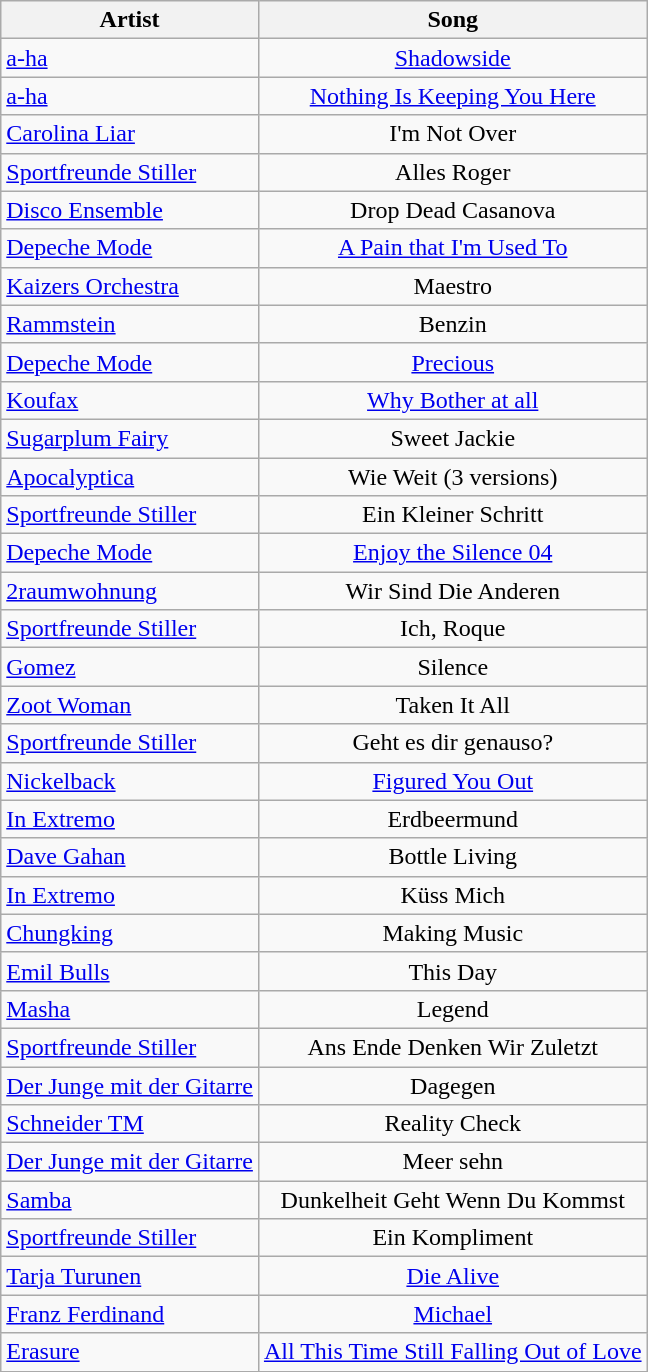<table class="wikitable">
<tr>
<th align="left">Artist</th>
<th align="left">Song</th>
</tr>
<tr>
<td align="left"><a href='#'>a-ha</a></td>
<td align="center"><a href='#'>Shadowside</a></td>
</tr>
<tr>
<td align="left"><a href='#'>a-ha</a></td>
<td align="center"><a href='#'>Nothing Is Keeping You Here</a></td>
</tr>
<tr>
<td align="left"><a href='#'>Carolina Liar</a></td>
<td align="center">I'm Not Over</td>
</tr>
<tr>
<td align="left"><a href='#'>Sportfreunde Stiller</a></td>
<td align="center">Alles Roger</td>
</tr>
<tr>
<td align="left"><a href='#'>Disco Ensemble</a></td>
<td align="center">Drop Dead Casanova</td>
</tr>
<tr>
<td align="left"><a href='#'>Depeche Mode</a></td>
<td align="center"><a href='#'>A Pain that I'm Used To</a></td>
</tr>
<tr>
<td align="left"><a href='#'>Kaizers Orchestra</a></td>
<td align="center">Maestro</td>
</tr>
<tr>
<td align="left"><a href='#'>Rammstein</a></td>
<td align="center">Benzin</td>
</tr>
<tr>
<td align="left"><a href='#'>Depeche Mode</a></td>
<td align="center"><a href='#'>Precious</a></td>
</tr>
<tr>
<td align="left"><a href='#'>Koufax</a></td>
<td align="center"><a href='#'>Why Bother at all</a></td>
</tr>
<tr>
<td align="left"><a href='#'>Sugarplum Fairy</a></td>
<td align="center">Sweet Jackie</td>
</tr>
<tr>
<td align="left"><a href='#'>Apocalyptica</a></td>
<td align="center">Wie Weit (3 versions)</td>
</tr>
<tr>
<td align="left"><a href='#'>Sportfreunde Stiller</a></td>
<td align="center">Ein Kleiner Schritt</td>
</tr>
<tr>
<td align="left"><a href='#'>Depeche Mode</a></td>
<td align="center"><a href='#'>Enjoy the Silence 04</a></td>
</tr>
<tr>
<td align="left"><a href='#'>2raumwohnung</a></td>
<td align="center">Wir Sind Die Anderen</td>
</tr>
<tr>
<td align="left"><a href='#'>Sportfreunde Stiller</a></td>
<td align="center">Ich, Roque</td>
</tr>
<tr>
<td align="left"><a href='#'>Gomez</a></td>
<td align="center">Silence</td>
</tr>
<tr>
<td align="left"><a href='#'>Zoot Woman</a></td>
<td align="center">Taken It All</td>
</tr>
<tr>
<td align="left"><a href='#'>Sportfreunde Stiller</a></td>
<td align="center">Geht es dir genauso?</td>
</tr>
<tr>
<td align="left"><a href='#'>Nickelback</a></td>
<td align="center"><a href='#'>Figured You Out</a></td>
</tr>
<tr>
<td align="left"><a href='#'>In Extremo</a></td>
<td align="center">Erdbeermund</td>
</tr>
<tr>
<td align="left"><a href='#'>Dave Gahan</a></td>
<td align="center">Bottle Living</td>
</tr>
<tr>
<td align="left"><a href='#'>In Extremo</a></td>
<td align="center">Küss Mich</td>
</tr>
<tr>
<td align="left"><a href='#'>Chungking</a></td>
<td align="center">Making Music</td>
</tr>
<tr>
<td align="left"><a href='#'>Emil Bulls</a></td>
<td align="center">This Day</td>
</tr>
<tr>
<td align="left"><a href='#'>Masha</a></td>
<td align="center">Legend</td>
</tr>
<tr>
<td align="left"><a href='#'>Sportfreunde Stiller</a></td>
<td align="center">Ans Ende Denken Wir Zuletzt</td>
</tr>
<tr>
<td align="left"><a href='#'>Der Junge mit der Gitarre</a></td>
<td align="center">Dagegen</td>
</tr>
<tr>
<td align="left"><a href='#'>Schneider TM</a></td>
<td align="center">Reality Check</td>
</tr>
<tr>
<td align="left"><a href='#'>Der Junge mit der Gitarre</a></td>
<td align="center">Meer sehn</td>
</tr>
<tr>
<td align="left"><a href='#'>Samba</a></td>
<td align="center">Dunkelheit Geht Wenn Du Kommst</td>
</tr>
<tr>
<td align="left"><a href='#'>Sportfreunde Stiller</a></td>
<td align="center">Ein Kompliment</td>
</tr>
<tr>
<td align="left"><a href='#'>Tarja Turunen</a></td>
<td align="center"><a href='#'>Die Alive</a></td>
</tr>
<tr>
<td align="left"><a href='#'>Franz Ferdinand</a></td>
<td align="center"><a href='#'>Michael</a></td>
</tr>
<tr>
<td align="left"><a href='#'>Erasure</a></td>
<td align="center"><a href='#'>All This Time Still Falling Out of Love</a></td>
</tr>
<tr>
</tr>
</table>
